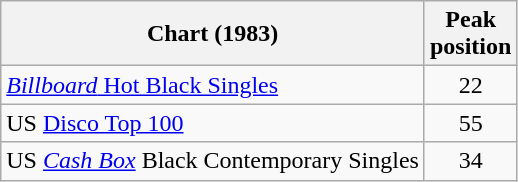<table class="wikitable sortable plainrowheaders">
<tr>
<th align="left">Chart (1983)</th>
<th align="center">Peak<br>position</th>
</tr>
<tr>
<td><a href='#'><em>Billboard</em> Hot Black Singles</a></td>
<td align="center">22</td>
</tr>
<tr>
<td>US <a href='#'>Disco Top 100</a></td>
<td align="center">55</td>
</tr>
<tr>
<td>US <em><a href='#'>Cash Box</a></em> Black Contemporary Singles </td>
<td align="center">34</td>
</tr>
</table>
